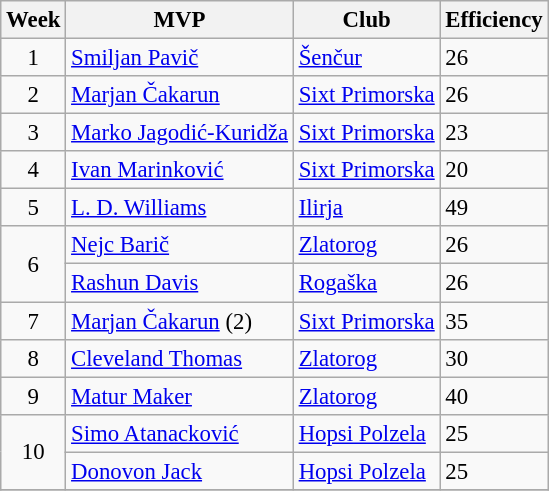<table class="wikitable sortable" style="font-size:95%;">
<tr>
<th>Week</th>
<th>MVP</th>
<th>Club</th>
<th>Efficiency</th>
</tr>
<tr>
<td style="text-align:center;">1</td>
<td> <a href='#'>Smiljan Pavič</a></td>
<td><a href='#'>Šenčur</a></td>
<td>26</td>
</tr>
<tr>
<td style="text-align:center;">2</td>
<td> <a href='#'>Marjan Čakarun</a></td>
<td><a href='#'>Sixt Primorska</a></td>
<td>26</td>
</tr>
<tr>
<td style="text-align:center;">3</td>
<td> <a href='#'>Marko Jagodić-Kuridža</a></td>
<td><a href='#'>Sixt Primorska</a></td>
<td>23</td>
</tr>
<tr>
<td style="text-align:center;">4</td>
<td> <a href='#'>Ivan Marinković</a></td>
<td><a href='#'>Sixt Primorska</a></td>
<td>20</td>
</tr>
<tr>
<td style="text-align:center;">5</td>
<td> <a href='#'>L. D. Williams</a></td>
<td><a href='#'>Ilirja</a></td>
<td>49</td>
</tr>
<tr>
<td rowspan="2" style="text-align:center;">6 </td>
<td> <a href='#'>Nejc Barič</a></td>
<td><a href='#'>Zlatorog</a></td>
<td>26</td>
</tr>
<tr>
<td> <a href='#'>Rashun Davis</a></td>
<td><a href='#'>Rogaška</a></td>
<td>26</td>
</tr>
<tr>
<td style="text-align:center;">7</td>
<td> <a href='#'>Marjan Čakarun</a> (2)</td>
<td><a href='#'>Sixt Primorska</a></td>
<td>35</td>
</tr>
<tr>
<td style="text-align:center;">8</td>
<td> <a href='#'>Cleveland Thomas</a></td>
<td><a href='#'>Zlatorog</a></td>
<td>30</td>
</tr>
<tr>
<td style="text-align:center;">9</td>
<td> <a href='#'>Matur Maker</a></td>
<td><a href='#'>Zlatorog</a></td>
<td>40</td>
</tr>
<tr>
<td rowspan="2" style="text-align:center;">10</td>
<td> <a href='#'>Simo Atanacković</a></td>
<td><a href='#'>Hopsi Polzela</a></td>
<td>25</td>
</tr>
<tr>
<td> <a href='#'>Donovon Jack</a></td>
<td><a href='#'>Hopsi Polzela</a></td>
<td>25</td>
</tr>
<tr>
</tr>
</table>
